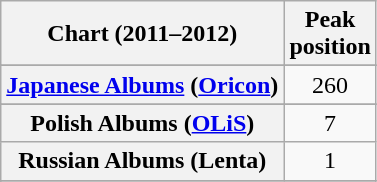<table class="wikitable sortable plainrowheaders" style="text-align:center">
<tr>
<th scope="col">Chart (2011–2012)</th>
<th scope="col">Peak<br>position</th>
</tr>
<tr>
</tr>
<tr>
</tr>
<tr>
</tr>
<tr>
</tr>
<tr>
</tr>
<tr>
</tr>
<tr>
</tr>
<tr>
</tr>
<tr>
</tr>
<tr>
</tr>
<tr>
</tr>
<tr>
<th scope="row"><a href='#'>Japanese Albums</a> (<a href='#'>Oricon</a>)</th>
<td align="center">260</td>
</tr>
<tr>
</tr>
<tr>
</tr>
<tr>
<th scope="row">Polish Albums (<a href='#'>OLiS</a>)</th>
<td style="text-align:center;">7</td>
</tr>
<tr>
<th scope="row">Russian Albums (Lenta)</th>
<td>1</td>
</tr>
<tr>
</tr>
<tr>
</tr>
<tr>
</tr>
<tr>
</tr>
<tr>
</tr>
<tr>
</tr>
<tr>
</tr>
</table>
